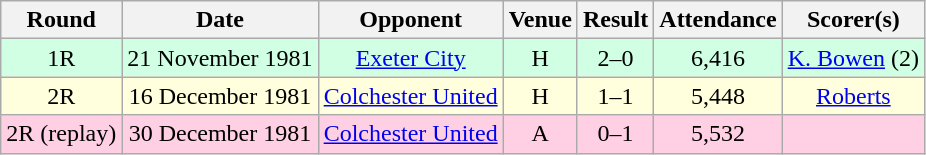<table style="text-align:center;" class="wikitable sortable">
<tr>
<th>Round</th>
<th>Date</th>
<th>Opponent</th>
<th>Venue</th>
<th>Result</th>
<th>Attendance</th>
<th>Scorer(s)</th>
</tr>
<tr style="background:#d0ffe3;">
<td>1R</td>
<td>21 November 1981</td>
<td><a href='#'>Exeter City</a></td>
<td>H</td>
<td>2–0</td>
<td>6,416</td>
<td><a href='#'>K. Bowen</a> (2)</td>
</tr>
<tr style="background:#ffd;">
<td>2R</td>
<td>16 December 1981</td>
<td><a href='#'>Colchester United</a></td>
<td>H</td>
<td>1–1</td>
<td>5,448</td>
<td><a href='#'>Roberts</a></td>
</tr>
<tr style="background:#ffd0e3;">
<td>2R (replay)</td>
<td>30 December 1981</td>
<td><a href='#'>Colchester United</a></td>
<td>A</td>
<td>0–1</td>
<td>5,532</td>
<td></td>
</tr>
</table>
